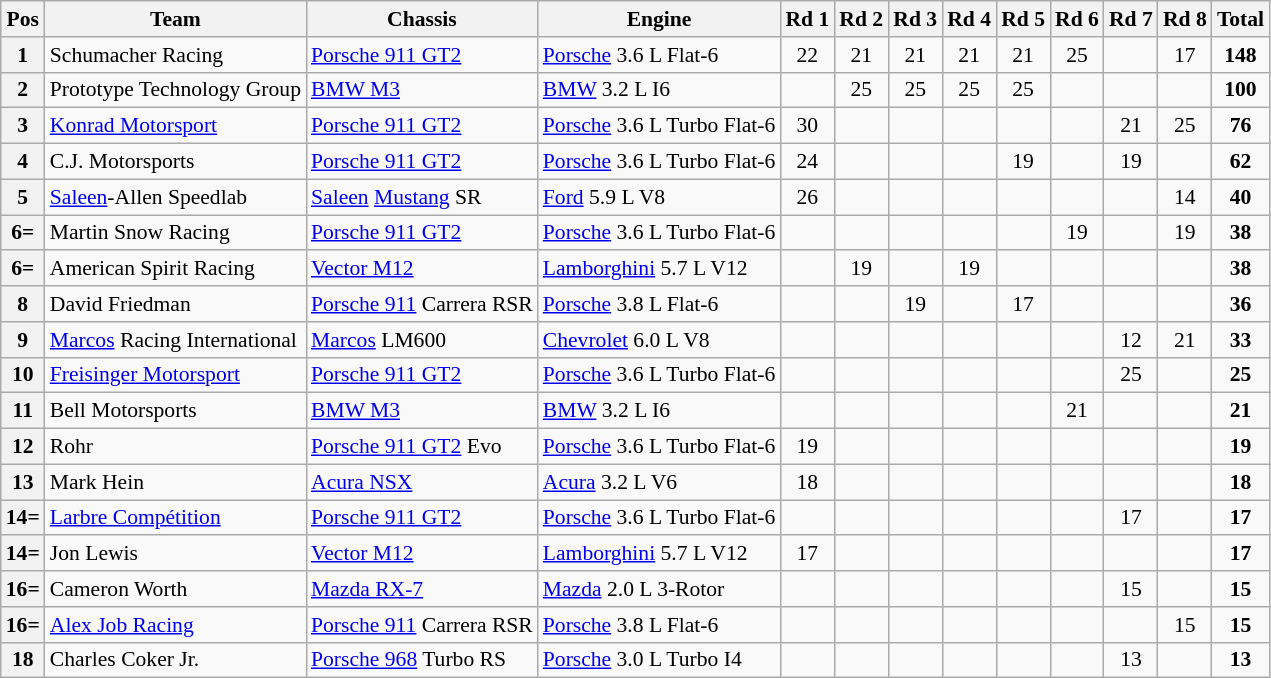<table class="wikitable" style="font-size: 90%;">
<tr>
<th>Pos</th>
<th>Team</th>
<th>Chassis</th>
<th>Engine</th>
<th>Rd 1</th>
<th>Rd 2</th>
<th>Rd 3</th>
<th>Rd 4</th>
<th>Rd 5</th>
<th>Rd 6</th>
<th>Rd 7</th>
<th>Rd 8</th>
<th>Total</th>
</tr>
<tr>
<th>1</th>
<td> Schumacher Racing</td>
<td><a href='#'>Porsche 911 GT2</a></td>
<td><a href='#'>Porsche</a> 3.6 L Flat-6</td>
<td align="center">22</td>
<td align="center">21</td>
<td align="center">21</td>
<td align="center">21</td>
<td align="center">21</td>
<td align="center">25</td>
<td></td>
<td align="center">17</td>
<td align="center"><strong>148</strong></td>
</tr>
<tr>
<th>2</th>
<td> Prototype Technology Group</td>
<td><a href='#'>BMW M3</a></td>
<td><a href='#'>BMW</a> 3.2 L I6</td>
<td></td>
<td align="center">25</td>
<td align="center">25</td>
<td align="center">25</td>
<td align="center">25</td>
<td></td>
<td></td>
<td></td>
<td align="center"><strong>100</strong></td>
</tr>
<tr>
<th>3</th>
<td> <a href='#'>Konrad Motorsport</a></td>
<td><a href='#'>Porsche 911 GT2</a></td>
<td><a href='#'>Porsche</a> 3.6 L Turbo Flat-6</td>
<td align="center">30</td>
<td></td>
<td></td>
<td></td>
<td></td>
<td></td>
<td align="center">21</td>
<td align="center">25</td>
<td align="center"><strong>76</strong></td>
</tr>
<tr>
<th>4</th>
<td> C.J. Motorsports</td>
<td><a href='#'>Porsche 911 GT2</a></td>
<td><a href='#'>Porsche</a> 3.6 L Turbo Flat-6</td>
<td align="center">24</td>
<td></td>
<td></td>
<td></td>
<td align="center">19</td>
<td></td>
<td align="center">19</td>
<td></td>
<td align="center"><strong>62</strong></td>
</tr>
<tr>
<th>5</th>
<td> <a href='#'>Saleen</a>-Allen Speedlab</td>
<td><a href='#'>Saleen</a> <a href='#'>Mustang</a> SR</td>
<td><a href='#'>Ford</a> 5.9 L V8</td>
<td align="center">26</td>
<td></td>
<td></td>
<td></td>
<td></td>
<td></td>
<td></td>
<td align="center">14</td>
<td align="center"><strong>40</strong></td>
</tr>
<tr>
<th>6=</th>
<td> Martin Snow Racing</td>
<td><a href='#'>Porsche 911 GT2</a></td>
<td><a href='#'>Porsche</a> 3.6 L Turbo Flat-6</td>
<td></td>
<td></td>
<td></td>
<td></td>
<td></td>
<td align="center">19</td>
<td></td>
<td align="center">19</td>
<td align="center"><strong>38</strong></td>
</tr>
<tr>
<th>6=</th>
<td> American Spirit Racing</td>
<td><a href='#'>Vector M12</a></td>
<td><a href='#'>Lamborghini</a> 5.7 L V12</td>
<td></td>
<td align="center">19</td>
<td></td>
<td align="center">19</td>
<td></td>
<td></td>
<td></td>
<td></td>
<td align="center"><strong>38</strong></td>
</tr>
<tr>
<th>8</th>
<td> David Friedman</td>
<td><a href='#'>Porsche 911</a> Carrera RSR</td>
<td><a href='#'>Porsche</a> 3.8 L Flat-6</td>
<td></td>
<td></td>
<td align="center">19</td>
<td></td>
<td align="center">17</td>
<td></td>
<td></td>
<td></td>
<td align="center"><strong>36</strong></td>
</tr>
<tr>
<th>9</th>
<td> <a href='#'>Marcos</a> Racing International</td>
<td><a href='#'>Marcos</a> LM600</td>
<td><a href='#'>Chevrolet</a> 6.0 L V8</td>
<td></td>
<td></td>
<td></td>
<td></td>
<td></td>
<td></td>
<td align="center">12</td>
<td align="center">21</td>
<td align="center"><strong>33</strong></td>
</tr>
<tr>
<th>10</th>
<td> <a href='#'>Freisinger Motorsport</a></td>
<td><a href='#'>Porsche 911 GT2</a></td>
<td><a href='#'>Porsche</a> 3.6 L Turbo Flat-6</td>
<td></td>
<td></td>
<td></td>
<td></td>
<td></td>
<td></td>
<td align="center">25</td>
<td></td>
<td align="center"><strong>25</strong></td>
</tr>
<tr>
<th>11</th>
<td> Bell Motorsports</td>
<td><a href='#'>BMW M3</a></td>
<td><a href='#'>BMW</a> 3.2 L I6</td>
<td></td>
<td></td>
<td></td>
<td></td>
<td></td>
<td align="center">21</td>
<td></td>
<td></td>
<td align="center"><strong>21</strong></td>
</tr>
<tr>
<th>12</th>
<td> Rohr</td>
<td><a href='#'>Porsche 911 GT2</a> Evo</td>
<td><a href='#'>Porsche</a> 3.6 L Turbo Flat-6</td>
<td align="center">19</td>
<td></td>
<td></td>
<td></td>
<td></td>
<td></td>
<td></td>
<td></td>
<td align="center"><strong>19</strong></td>
</tr>
<tr>
<th>13</th>
<td> Mark Hein</td>
<td><a href='#'>Acura NSX</a></td>
<td><a href='#'>Acura</a> 3.2 L V6</td>
<td align="center">18</td>
<td></td>
<td></td>
<td></td>
<td></td>
<td></td>
<td></td>
<td></td>
<td align="center"><strong>18</strong></td>
</tr>
<tr>
<th>14=</th>
<td> <a href='#'>Larbre Compétition</a></td>
<td><a href='#'>Porsche 911 GT2</a></td>
<td><a href='#'>Porsche</a> 3.6 L Turbo Flat-6</td>
<td></td>
<td></td>
<td></td>
<td></td>
<td></td>
<td></td>
<td align="center">17</td>
<td></td>
<td align="center"><strong>17</strong></td>
</tr>
<tr>
<th>14=</th>
<td> Jon Lewis</td>
<td><a href='#'>Vector M12</a></td>
<td><a href='#'>Lamborghini</a> 5.7 L V12</td>
<td align="center">17</td>
<td></td>
<td></td>
<td></td>
<td></td>
<td></td>
<td></td>
<td></td>
<td align="center"><strong>17</strong></td>
</tr>
<tr>
<th>16=</th>
<td> Cameron Worth</td>
<td><a href='#'>Mazda RX-7</a></td>
<td><a href='#'>Mazda</a> 2.0 L 3-Rotor</td>
<td></td>
<td></td>
<td></td>
<td></td>
<td></td>
<td></td>
<td align="center">15</td>
<td></td>
<td align="center"><strong>15</strong></td>
</tr>
<tr>
<th>16=</th>
<td> <a href='#'>Alex Job Racing</a></td>
<td><a href='#'>Porsche 911</a> Carrera RSR</td>
<td><a href='#'>Porsche</a> 3.8 L Flat-6</td>
<td></td>
<td></td>
<td></td>
<td></td>
<td></td>
<td></td>
<td></td>
<td align="center">15</td>
<td align="center"><strong>15</strong></td>
</tr>
<tr>
<th>18</th>
<td> Charles Coker Jr.</td>
<td><a href='#'>Porsche 968</a> Turbo RS</td>
<td><a href='#'>Porsche</a> 3.0 L Turbo I4</td>
<td></td>
<td></td>
<td></td>
<td></td>
<td></td>
<td></td>
<td align="center">13</td>
<td></td>
<td align="center"><strong>13</strong></td>
</tr>
</table>
